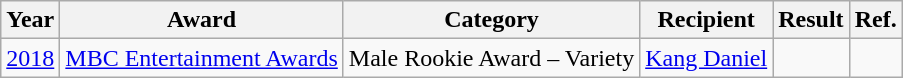<table class="wikitable" style="text-align:center">
<tr>
<th>Year</th>
<th>Award</th>
<th>Category</th>
<th>Recipient</th>
<th>Result</th>
<th>Ref.</th>
</tr>
<tr>
<td><a href='#'>2018</a></td>
<td><a href='#'>MBC Entertainment Awards</a></td>
<td>Male Rookie Award – Variety</td>
<td><a href='#'>Kang Daniel</a></td>
<td></td>
<td></td>
</tr>
</table>
